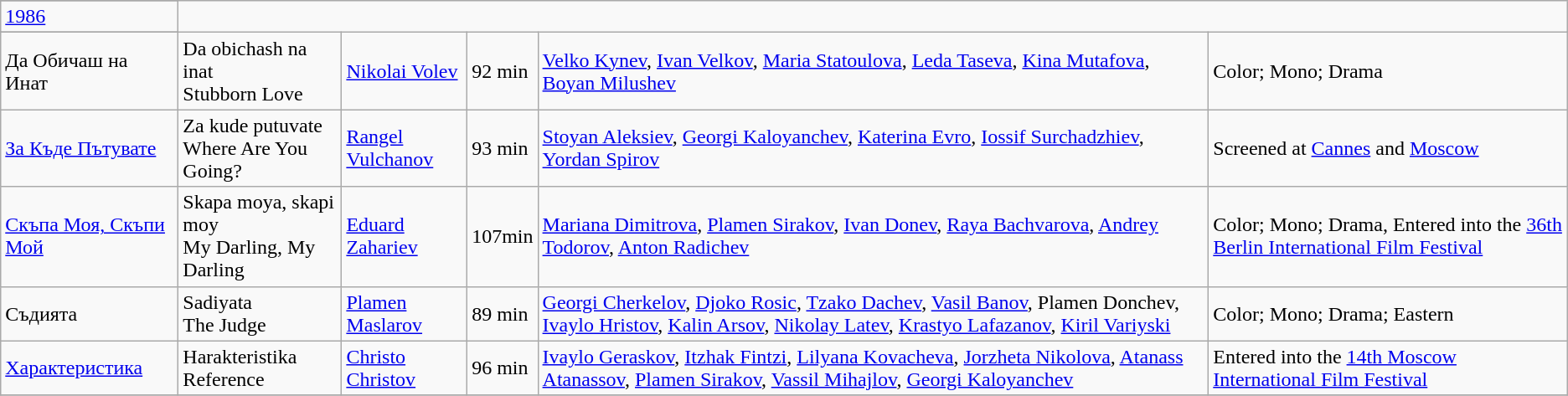<table class="wikitable">
<tr>
</tr>
<tr>
<td><a href='#'>1986</a></td>
</tr>
<tr>
</tr>
<tr>
<td>Да Обичаш на Инат</td>
<td>Da obichash na inat<br>Stubborn Love</td>
<td><a href='#'>Nikolai Volev</a></td>
<td>92 min</td>
<td><a href='#'>Velko Kynev</a>, <a href='#'>Ivan Velkov</a>, <a href='#'>Maria Statoulova</a>, <a href='#'>Leda Taseva</a>, <a href='#'>Kina Mutafova</a>, <a href='#'>Boyan Milushev</a></td>
<td>Color; Mono; Drama</td>
</tr>
<tr>
<td><a href='#'>За Къде Пътувате</a></td>
<td>Za kude putuvate<br>Where Are You Going?</td>
<td><a href='#'>Rangel Vulchanov</a></td>
<td>93 min</td>
<td><a href='#'>Stoyan Aleksiev</a>, <a href='#'>Georgi Kaloyanchev</a>, <a href='#'>Katerina Evro</a>, <a href='#'>Iossif Surchadzhiev</a>, <a href='#'>Yordan Spirov</a></td>
<td>Screened at <a href='#'>Cannes</a> and <a href='#'>Moscow</a></td>
</tr>
<tr>
<td><a href='#'>Скъпа Моя, Скъпи Мой</a></td>
<td>Skapa moya, skapi moy<br>My Darling, My Darling</td>
<td><a href='#'>Eduard Zahariev</a></td>
<td>107min</td>
<td><a href='#'>Mariana Dimitrova</a>, <a href='#'>Plamen Sirakov</a>, <a href='#'>Ivan Donev</a>, <a href='#'>Raya Bachvarova</a>, <a href='#'>Andrey Todorov</a>, <a href='#'>Anton Radichev</a></td>
<td>Color; Mono; Drama, Entered into the <a href='#'>36th Berlin International Film Festival</a></td>
</tr>
<tr>
<td>Съдията</td>
<td>Sadiyata<br>The Judge</td>
<td><a href='#'>Plamen Maslarov</a></td>
<td>89 min</td>
<td><a href='#'>Georgi Cherkelov</a>, <a href='#'>Djoko Rosic</a>, <a href='#'>Tzako Dachev</a>, <a href='#'>Vasil Banov</a>, Plamen Donchev, <a href='#'>Ivaylo Hristov</a>, <a href='#'>Kalin Arsov</a>, <a href='#'>Nikolay Latev</a>, <a href='#'>Krastyo Lafazanov</a>, <a href='#'>Kiril Variyski</a></td>
<td>Color; Mono; Drama; Eastern</td>
</tr>
<tr>
<td><a href='#'>Характеристика</a></td>
<td>Harakteristika<br>Reference</td>
<td><a href='#'>Christo Christov</a></td>
<td>96 min</td>
<td><a href='#'>Ivaylo Geraskov</a>, <a href='#'>Itzhak Fintzi</a>, <a href='#'>Lilyana Kovacheva</a>, <a href='#'>Jorzheta Nikolova</a>, <a href='#'>Atanass Atanassov</a>, <a href='#'>Plamen Sirakov</a>, <a href='#'>Vassil Mihajlov</a>, <a href='#'>Georgi Kaloyanchev</a></td>
<td>Entered into the <a href='#'>14th Moscow International Film Festival</a></td>
</tr>
<tr>
</tr>
</table>
